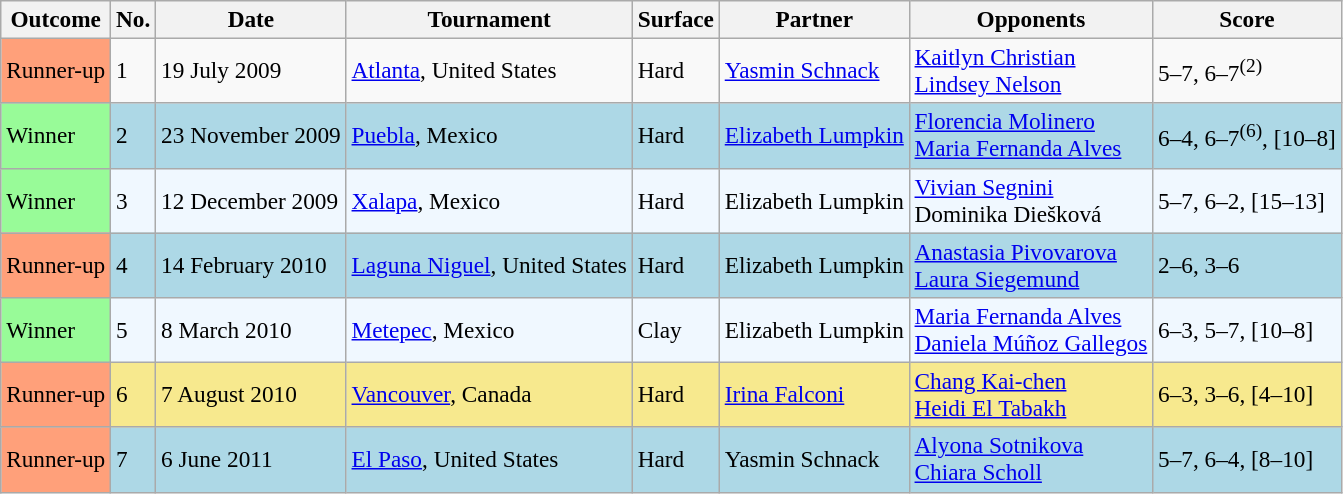<table class="sortable wikitable" style="font-size:97%;">
<tr>
<th>Outcome</th>
<th>No.</th>
<th>Date</th>
<th>Tournament</th>
<th>Surface</th>
<th>Partner</th>
<th>Opponents</th>
<th>Score</th>
</tr>
<tr>
<td bgcolor=FFA07A>Runner-up</td>
<td>1</td>
<td>19 July 2009</td>
<td><a href='#'>Atlanta</a>, United States</td>
<td>Hard</td>
<td> <a href='#'>Yasmin Schnack</a></td>
<td> <a href='#'>Kaitlyn Christian</a> <br>  <a href='#'>Lindsey Nelson</a></td>
<td>5–7, 6–7<sup>(2)</sup></td>
</tr>
<tr style="background:lightblue;">
<td style="background:#98fb98;">Winner</td>
<td>2</td>
<td>23 November 2009</td>
<td><a href='#'>Puebla</a>, Mexico</td>
<td>Hard</td>
<td> <a href='#'>Elizabeth Lumpkin</a></td>
<td> <a href='#'>Florencia Molinero</a> <br>  <a href='#'>Maria Fernanda Alves</a></td>
<td>6–4, 6–7<sup>(6)</sup>, [10–8]</td>
</tr>
<tr bgcolor="#f0f8ff">
<td style="background:#98fb98;">Winner</td>
<td>3</td>
<td>12 December 2009</td>
<td><a href='#'>Xalapa</a>, Mexico</td>
<td>Hard</td>
<td> Elizabeth Lumpkin</td>
<td> <a href='#'>Vivian Segnini</a> <br>  Dominika Diešková</td>
<td>5–7, 6–2, [15–13]</td>
</tr>
<tr style="background:lightblue;">
<td bgcolor=FFA07A>Runner-up</td>
<td>4</td>
<td>14 February 2010</td>
<td><a href='#'>Laguna Niguel</a>, United States</td>
<td>Hard</td>
<td> Elizabeth Lumpkin</td>
<td> <a href='#'>Anastasia Pivovarova</a> <br>  <a href='#'>Laura Siegemund</a></td>
<td>2–6, 3–6</td>
</tr>
<tr style="background:#f0f8ff;">
<td style="background:#98fb98;">Winner</td>
<td>5</td>
<td>8 March 2010</td>
<td><a href='#'>Metepec</a>, Mexico</td>
<td>Clay</td>
<td> Elizabeth Lumpkin</td>
<td> <a href='#'>Maria Fernanda Alves</a> <br>  <a href='#'>Daniela Múñoz Gallegos</a></td>
<td>6–3, 5–7, [10–8]</td>
</tr>
<tr bgcolor=F7E98E>
<td bgcolor=FFA07A>Runner-up</td>
<td>6</td>
<td>7 August 2010</td>
<td><a href='#'>Vancouver</a>, Canada</td>
<td>Hard</td>
<td> <a href='#'>Irina Falconi</a></td>
<td> <a href='#'>Chang Kai-chen</a> <br>  <a href='#'>Heidi El Tabakh</a></td>
<td>6–3, 3–6, [4–10]</td>
</tr>
<tr style="background:lightblue;">
<td bgcolor=FFA07A>Runner-up</td>
<td>7</td>
<td>6 June 2011</td>
<td><a href='#'>El Paso</a>, United States</td>
<td>Hard</td>
<td> Yasmin Schnack</td>
<td> <a href='#'>Alyona Sotnikova</a> <br>  <a href='#'>Chiara Scholl</a></td>
<td>5–7, 6–4, [8–10]</td>
</tr>
</table>
